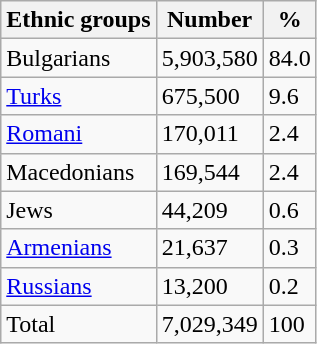<table class="wikitable">
<tr>
<th>Ethnic groups</th>
<th>Number</th>
<th>%</th>
</tr>
<tr>
<td>Bulgarians</td>
<td>5,903,580</td>
<td>84.0</td>
</tr>
<tr>
<td><a href='#'>Turks</a></td>
<td>675,500</td>
<td>9.6</td>
</tr>
<tr>
<td><a href='#'>Romani</a></td>
<td>170,011</td>
<td>2.4</td>
</tr>
<tr>
<td>Macedonians</td>
<td>169,544</td>
<td>2.4</td>
</tr>
<tr>
<td>Jews</td>
<td>44,209</td>
<td>0.6</td>
</tr>
<tr>
<td><a href='#'>Armenians</a></td>
<td>21,637</td>
<td>0.3</td>
</tr>
<tr>
<td><a href='#'>Russians</a></td>
<td>13,200</td>
<td>0.2</td>
</tr>
<tr>
<td>Total</td>
<td>7,029,349</td>
<td>100</td>
</tr>
</table>
